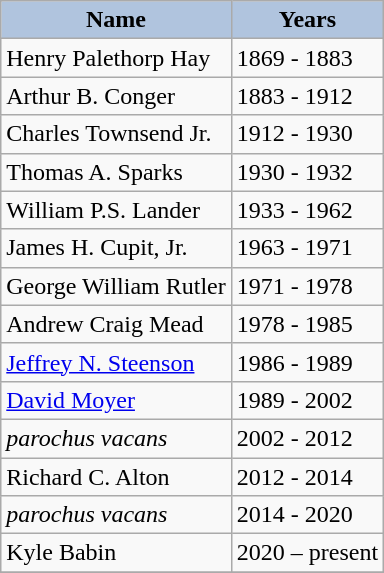<table class="wikitable" style="left; style="font-size: 95%;">
<tr>
<th style="background:#B0C4DE;">Name</th>
<th style="background:#B0C4DE;">Years</th>
</tr>
<tr>
<td>Henry Palethorp Hay</td>
<td>1869 - 1883</td>
</tr>
<tr>
<td>Arthur B. Conger</td>
<td>1883 - 1912</td>
</tr>
<tr>
<td>Charles Townsend Jr.</td>
<td>1912 - 1930</td>
</tr>
<tr>
<td>Thomas A. Sparks</td>
<td>1930 - 1932</td>
</tr>
<tr>
<td>William P.S. Lander</td>
<td>1933 - 1962</td>
</tr>
<tr>
<td>James H. Cupit, Jr.</td>
<td>1963 - 1971</td>
</tr>
<tr>
<td>George William Rutler</td>
<td>1971 - 1978</td>
</tr>
<tr>
<td>Andrew Craig Mead</td>
<td>1978 - 1985</td>
</tr>
<tr>
<td><a href='#'>Jeffrey N. Steenson</a></td>
<td>1986 - 1989</td>
</tr>
<tr>
<td><a href='#'>David Moyer</a></td>
<td>1989 - 2002</td>
</tr>
<tr>
<td><em>parochus vacans</em></td>
<td>2002 - 2012</td>
</tr>
<tr>
<td>Richard C. Alton</td>
<td>2012 - 2014</td>
</tr>
<tr>
<td><em>parochus vacans</em></td>
<td>2014 - 2020</td>
</tr>
<tr>
<td>Kyle Babin</td>
<td>2020 – present</td>
</tr>
<tr>
</tr>
</table>
